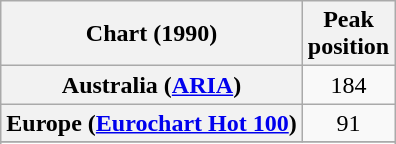<table class="wikitable sortable plainrowheaders">
<tr>
<th scope="col">Chart (1990)</th>
<th scope="col">Peak<br>position</th>
</tr>
<tr>
<th scope="row">Australia (<a href='#'>ARIA</a>)</th>
<td style="text-align:center;">184</td>
</tr>
<tr>
<th scope="row">Europe (<a href='#'>Eurochart Hot 100</a>)</th>
<td align="center">91</td>
</tr>
<tr>
</tr>
<tr>
</tr>
<tr>
</tr>
</table>
